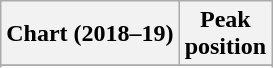<table class="wikitable sortable plainrowheaders">
<tr>
<th>Chart (2018–19)</th>
<th>Peak<br>position</th>
</tr>
<tr>
</tr>
<tr>
</tr>
</table>
